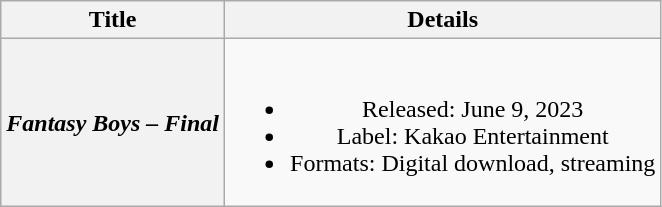<table class="wikitable plainrowheaders" style="text-align:center">
<tr>
<th scope="col">Title</th>
<th scope="col">Details</th>
</tr>
<tr>
<th scope="row"><em>Fantasy Boys – Final</em></th>
<td><br><ul><li>Released: June 9, 2023</li><li>Label: Kakao Entertainment</li><li>Formats: Digital download, streaming</li></ul></td>
</tr>
</table>
